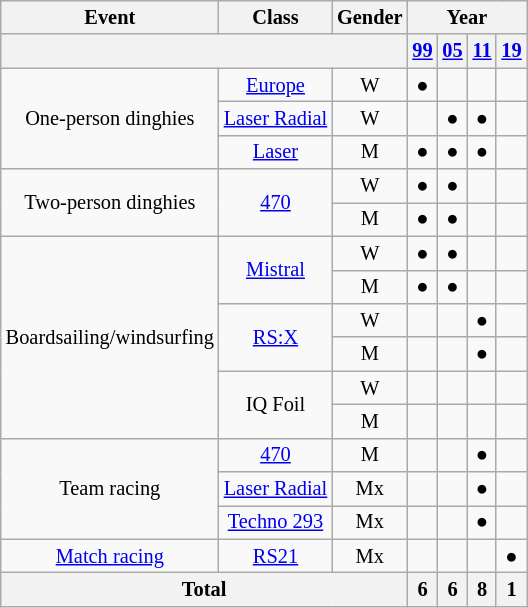<table class=wikitable style="font-size:85%; text-align:center">
<tr>
<th>Event</th>
<th>Class</th>
<th>Gender</th>
<th colspan=4>Year</th>
</tr>
<tr>
<th colspan=3></th>
<th><a href='#'>99</a></th>
<th><a href='#'>05</a></th>
<th><a href='#'>11</a></th>
<th><a href='#'>19</a></th>
</tr>
<tr>
<td rowspan=3>One-person dinghies</td>
<td><a href='#'>Europe</a></td>
<td>W</td>
<td>●</td>
<td></td>
<td></td>
<td></td>
</tr>
<tr>
<td><a href='#'>Laser Radial</a></td>
<td>W</td>
<td></td>
<td>●</td>
<td>●</td>
<td></td>
</tr>
<tr>
<td><a href='#'>Laser</a></td>
<td>M</td>
<td>●</td>
<td>●</td>
<td>●</td>
<td></td>
</tr>
<tr>
<td rowspan=2>Two-person dinghies</td>
<td rowspan=2><a href='#'>470</a></td>
<td>W</td>
<td>●</td>
<td>●</td>
<td></td>
<td></td>
</tr>
<tr>
<td>M</td>
<td>●</td>
<td>●</td>
<td></td>
<td></td>
</tr>
<tr>
<td rowspan=6>Boardsailing/windsurfing</td>
<td rowspan=2><a href='#'>Mistral</a></td>
<td>W</td>
<td>●</td>
<td>●</td>
<td></td>
<td></td>
</tr>
<tr>
<td>M</td>
<td>●</td>
<td>●</td>
<td></td>
<td></td>
</tr>
<tr>
<td rowspan=2><a href='#'>RS:X</a></td>
<td>W</td>
<td></td>
<td></td>
<td>●</td>
<td></td>
</tr>
<tr>
<td>M</td>
<td></td>
<td></td>
<td>●</td>
<td></td>
</tr>
<tr>
<td rowspan=2>IQ Foil</td>
<td>W</td>
<td></td>
<td></td>
<td></td>
<td></td>
</tr>
<tr>
<td>M</td>
<td></td>
<td></td>
<td></td>
<td></td>
</tr>
<tr>
<td rowspan=3>Team racing</td>
<td><a href='#'>470</a></td>
<td>M</td>
<td></td>
<td></td>
<td>●</td>
<td></td>
</tr>
<tr>
<td><a href='#'>Laser Radial</a></td>
<td>Mx</td>
<td></td>
<td></td>
<td>●</td>
<td></td>
</tr>
<tr>
<td><a href='#'>Techno 293</a></td>
<td>Mx</td>
<td></td>
<td></td>
<td>●</td>
<td></td>
</tr>
<tr>
<td><a href='#'>Match racing</a></td>
<td><a href='#'>RS21</a></td>
<td>Mx</td>
<td></td>
<td></td>
<td></td>
<td>●</td>
</tr>
<tr>
<th colspan=3>Total</th>
<th>6</th>
<th>6</th>
<th>8</th>
<th>1</th>
</tr>
</table>
